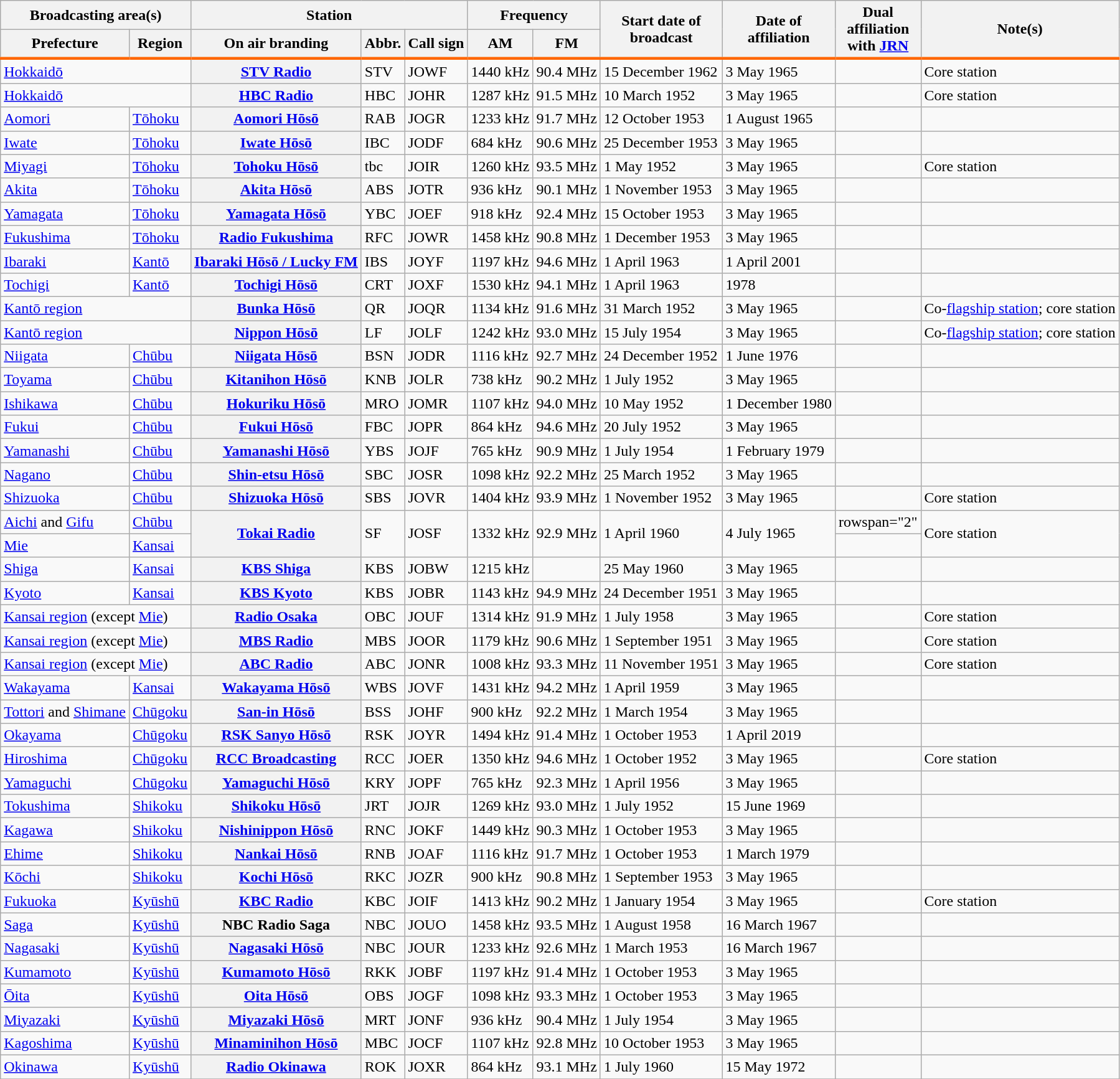<table class="wikitable sortable">
<tr>
<th colspan="2">Broadcasting area(s)</th>
<th colspan="3">Station</th>
<th colspan="2">Frequency</th>
<th rowspan="2" style="border-bottom:3px solid #ff6600;">Start date of<br>broadcast</th>
<th rowspan="2" style="border-bottom:3px solid #ff6600;">Date of<br>affiliation</th>
<th rowspan="2" style="border-bottom:3px solid #ff6600;">Dual<br>affiliation<br>with <a href='#'>JRN</a></th>
<th rowspan="2" style="border-bottom:3px solid #ff6600;">Note(s)</th>
</tr>
<tr>
<th style="border-bottom:3px solid #ff6600;">Prefecture</th>
<th style="border-bottom:3px solid #ff6600;">Region</th>
<th style="border-bottom:3px solid #ff6600;">On air branding</th>
<th style="border-bottom:3px solid #ff6600;">Abbr.</th>
<th style="border-bottom:3px solid #ff6600;">Call sign</th>
<th style="border-bottom:3px solid #ff6600;">AM</th>
<th style="border-bottom:3px solid #ff6600;">FM</th>
</tr>
<tr>
<td colspan="2"><a href='#'>Hokkaidō</a></td>
<th><a href='#'>STV Radio</a></th>
<td>STV</td>
<td>JOWF</td>
<td>1440 kHz</td>
<td>90.4 MHz</td>
<td>15 December 1962</td>
<td>3 May 1965</td>
<td></td>
<td>Core station</td>
</tr>
<tr>
<td colspan="2"><a href='#'>Hokkaidō</a></td>
<th><a href='#'>HBC Radio</a></th>
<td>HBC</td>
<td>JOHR</td>
<td>1287 kHz</td>
<td>91.5 MHz</td>
<td>10 March 1952</td>
<td>3 May 1965</td>
<td></td>
<td>Core station</td>
</tr>
<tr>
<td><a href='#'>Aomori</a></td>
<td><a href='#'>Tōhoku</a></td>
<th><a href='#'>Aomori Hōsō</a></th>
<td>RAB</td>
<td>JOGR</td>
<td>1233 kHz</td>
<td>91.7 MHz</td>
<td>12 October 1953</td>
<td>1 August 1965</td>
<td></td>
<td></td>
</tr>
<tr>
<td><a href='#'>Iwate</a></td>
<td><a href='#'>Tōhoku</a></td>
<th><a href='#'>Iwate Hōsō</a></th>
<td>IBC</td>
<td>JODF</td>
<td>684 kHz</td>
<td>90.6 MHz</td>
<td>25 December 1953</td>
<td>3 May 1965</td>
<td></td>
<td></td>
</tr>
<tr>
<td><a href='#'>Miyagi</a></td>
<td><a href='#'>Tōhoku</a></td>
<th><a href='#'>Tohoku Hōsō</a></th>
<td>tbc</td>
<td>JOIR</td>
<td>1260 kHz</td>
<td>93.5 MHz</td>
<td>1 May 1952</td>
<td>3 May 1965</td>
<td></td>
<td>Core station</td>
</tr>
<tr>
<td><a href='#'>Akita</a></td>
<td><a href='#'>Tōhoku</a></td>
<th><a href='#'>Akita Hōsō</a></th>
<td>ABS</td>
<td>JOTR</td>
<td>936 kHz</td>
<td>90.1 MHz</td>
<td>1 November 1953</td>
<td>3 May 1965</td>
<td></td>
<td></td>
</tr>
<tr>
<td><a href='#'>Yamagata</a></td>
<td><a href='#'>Tōhoku</a></td>
<th><a href='#'>Yamagata Hōsō</a></th>
<td>YBC</td>
<td>JOEF</td>
<td>918 kHz</td>
<td>92.4 MHz</td>
<td>15 October 1953</td>
<td>3 May 1965</td>
<td></td>
<td></td>
</tr>
<tr>
<td><a href='#'>Fukushima</a></td>
<td><a href='#'>Tōhoku</a></td>
<th><a href='#'>Radio Fukushima</a></th>
<td>RFC</td>
<td>JOWR</td>
<td>1458 kHz</td>
<td>90.8 MHz</td>
<td>1 December 1953</td>
<td>3 May 1965</td>
<td></td>
<td></td>
</tr>
<tr>
<td><a href='#'>Ibaraki</a></td>
<td><a href='#'>Kantō</a></td>
<th><a href='#'>Ibaraki Hōsō / Lucky FM</a></th>
<td>IBS</td>
<td>JOYF</td>
<td>1197 kHz</td>
<td>94.6 MHz</td>
<td>1 April 1963</td>
<td>1 April 2001</td>
<td></td>
<td></td>
</tr>
<tr>
<td><a href='#'>Tochigi</a></td>
<td><a href='#'>Kantō</a></td>
<th><a href='#'>Tochigi Hōsō</a></th>
<td>CRT</td>
<td>JOXF</td>
<td>1530 kHz</td>
<td>94.1 MHz</td>
<td>1 April 1963</td>
<td>1978</td>
<td></td>
<td></td>
</tr>
<tr>
<td colspan="2"><a href='#'>Kantō region</a></td>
<th><a href='#'>Bunka Hōsō</a></th>
<td>QR</td>
<td>JOQR</td>
<td>1134 kHz</td>
<td>91.6 MHz</td>
<td>31 March 1952</td>
<td>3 May 1965</td>
<td></td>
<td>Co-<a href='#'>flagship station</a>; core station</td>
</tr>
<tr>
<td colspan="2"><a href='#'>Kantō region</a></td>
<th><a href='#'>Nippon Hōsō</a></th>
<td>LF</td>
<td>JOLF</td>
<td>1242 kHz</td>
<td>93.0 MHz</td>
<td>15 July 1954</td>
<td>3 May 1965</td>
<td></td>
<td>Co-<a href='#'>flagship station</a>; core station</td>
</tr>
<tr>
<td><a href='#'>Niigata</a></td>
<td><a href='#'>Chūbu</a></td>
<th><a href='#'>Niigata Hōsō</a></th>
<td>BSN</td>
<td>JODR</td>
<td>1116 kHz</td>
<td>92.7 MHz</td>
<td>24 December 1952</td>
<td>1 June 1976</td>
<td></td>
<td></td>
</tr>
<tr>
<td><a href='#'>Toyama</a></td>
<td><a href='#'>Chūbu</a></td>
<th><a href='#'>Kitanihon Hōsō</a></th>
<td>KNB</td>
<td>JOLR</td>
<td>738 kHz</td>
<td>90.2 MHz</td>
<td>1 July 1952</td>
<td>3 May 1965</td>
<td></td>
<td></td>
</tr>
<tr>
<td><a href='#'>Ishikawa</a></td>
<td><a href='#'>Chūbu</a></td>
<th><a href='#'>Hokuriku Hōsō</a></th>
<td>MRO</td>
<td>JOMR</td>
<td>1107 kHz</td>
<td>94.0 MHz</td>
<td>10 May 1952</td>
<td>1 December 1980</td>
<td></td>
<td></td>
</tr>
<tr>
<td><a href='#'>Fukui</a></td>
<td><a href='#'>Chūbu</a></td>
<th><a href='#'>Fukui Hōsō</a></th>
<td>FBC</td>
<td>JOPR</td>
<td>864 kHz</td>
<td>94.6 MHz</td>
<td>20 July 1952</td>
<td>3 May 1965</td>
<td></td>
<td></td>
</tr>
<tr>
<td><a href='#'>Yamanashi</a></td>
<td><a href='#'>Chūbu</a></td>
<th><a href='#'>Yamanashi Hōsō</a></th>
<td>YBS</td>
<td>JOJF</td>
<td>765 kHz</td>
<td>90.9 MHz</td>
<td>1 July 1954</td>
<td>1 February 1979</td>
<td></td>
<td></td>
</tr>
<tr>
<td><a href='#'>Nagano</a></td>
<td><a href='#'>Chūbu</a></td>
<th><a href='#'>Shin-etsu Hōsō</a></th>
<td>SBC</td>
<td>JOSR</td>
<td>1098 kHz</td>
<td>92.2 MHz</td>
<td>25 March 1952</td>
<td>3 May 1965</td>
<td></td>
<td></td>
</tr>
<tr>
<td><a href='#'>Shizuoka</a></td>
<td><a href='#'>Chūbu</a></td>
<th><a href='#'>Shizuoka Hōsō</a></th>
<td>SBS</td>
<td>JOVR</td>
<td>1404 kHz</td>
<td>93.9 MHz</td>
<td>1 November 1952</td>
<td>3 May 1965</td>
<td></td>
<td>Core station</td>
</tr>
<tr>
<td><a href='#'>Aichi</a> and <a href='#'>Gifu</a></td>
<td><a href='#'>Chūbu</a></td>
<th rowspan="2"><a href='#'>Tokai Radio</a></th>
<td rowspan="2">SF</td>
<td rowspan="2">JOSF</td>
<td rowspan="2">1332 kHz</td>
<td rowspan="2">92.9 MHz</td>
<td rowspan="2">1 April 1960</td>
<td rowspan="2">4 July 1965</td>
<td>rowspan="2" </td>
<td rowspan="2">Core station</td>
</tr>
<tr>
<td><a href='#'>Mie</a></td>
<td><a href='#'>Kansai</a></td>
</tr>
<tr>
<td><a href='#'>Shiga</a></td>
<td><a href='#'>Kansai</a></td>
<th><a href='#'>KBS Shiga</a></th>
<td>KBS</td>
<td>JOBW</td>
<td>1215 kHz</td>
<td></td>
<td>25 May 1960</td>
<td>3 May 1965</td>
<td></td>
<td></td>
</tr>
<tr>
<td><a href='#'>Kyoto</a></td>
<td><a href='#'>Kansai</a></td>
<th><a href='#'>KBS Kyoto</a></th>
<td>KBS</td>
<td>JOBR</td>
<td>1143 kHz</td>
<td>94.9 MHz</td>
<td>24 December 1951</td>
<td>3 May 1965</td>
<td></td>
<td></td>
</tr>
<tr>
<td colspan="2"><a href='#'>Kansai region</a> (except <a href='#'>Mie</a>)</td>
<th><a href='#'>Radio Osaka</a></th>
<td>OBC</td>
<td>JOUF</td>
<td>1314 kHz</td>
<td>91.9 MHz</td>
<td>1 July 1958</td>
<td>3 May 1965</td>
<td></td>
<td>Core station</td>
</tr>
<tr>
<td colspan="2"><a href='#'>Kansai region</a> (except <a href='#'>Mie</a>)</td>
<th><a href='#'>MBS Radio</a></th>
<td>MBS</td>
<td>JOOR</td>
<td>1179 kHz</td>
<td>90.6 MHz</td>
<td>1 September 1951</td>
<td>3 May 1965</td>
<td></td>
<td>Core station</td>
</tr>
<tr>
<td colspan="2"><a href='#'>Kansai region</a> (except <a href='#'>Mie</a>)</td>
<th><a href='#'>ABC Radio</a></th>
<td>ABC</td>
<td>JONR</td>
<td>1008 kHz</td>
<td>93.3 MHz</td>
<td>11 November 1951</td>
<td>3 May 1965</td>
<td></td>
<td>Core station</td>
</tr>
<tr>
<td><a href='#'>Wakayama</a></td>
<td><a href='#'>Kansai</a></td>
<th><a href='#'>Wakayama Hōsō</a></th>
<td>WBS</td>
<td>JOVF</td>
<td>1431 kHz</td>
<td>94.2 MHz</td>
<td>1 April 1959</td>
<td>3 May 1965</td>
<td></td>
<td></td>
</tr>
<tr>
<td><a href='#'>Tottori</a> and <a href='#'>Shimane</a></td>
<td><a href='#'>Chūgoku</a></td>
<th><a href='#'>San-in Hōsō</a></th>
<td>BSS</td>
<td>JOHF</td>
<td>900 kHz</td>
<td>92.2 MHz</td>
<td>1 March 1954</td>
<td>3 May 1965</td>
<td></td>
<td></td>
</tr>
<tr>
<td><a href='#'>Okayama</a></td>
<td><a href='#'>Chūgoku</a></td>
<th><a href='#'>RSK Sanyo Hōsō</a></th>
<td>RSK</td>
<td>JOYR</td>
<td>1494 kHz</td>
<td>91.4 MHz</td>
<td>1 October 1953</td>
<td>1 April 2019</td>
<td></td>
<td></td>
</tr>
<tr>
<td><a href='#'>Hiroshima</a></td>
<td><a href='#'>Chūgoku</a></td>
<th><a href='#'>RCC Broadcasting</a></th>
<td>RCC</td>
<td>JOER</td>
<td>1350 kHz</td>
<td>94.6 MHz</td>
<td>1 October 1952</td>
<td>3 May 1965</td>
<td></td>
<td>Core station</td>
</tr>
<tr>
<td><a href='#'>Yamaguchi</a></td>
<td><a href='#'>Chūgoku</a></td>
<th><a href='#'>Yamaguchi Hōsō</a></th>
<td>KRY</td>
<td>JOPF</td>
<td>765 kHz</td>
<td>92.3 MHz</td>
<td>1 April 1956</td>
<td>3 May 1965</td>
<td></td>
<td></td>
</tr>
<tr>
<td><a href='#'>Tokushima</a></td>
<td><a href='#'>Shikoku</a></td>
<th><a href='#'>Shikoku Hōsō</a></th>
<td>JRT</td>
<td>JOJR</td>
<td>1269 kHz</td>
<td>93.0 MHz</td>
<td>1 July 1952</td>
<td>15 June 1969</td>
<td></td>
<td></td>
</tr>
<tr>
<td><a href='#'>Kagawa</a></td>
<td><a href='#'>Shikoku</a></td>
<th><a href='#'>Nishinippon Hōsō</a></th>
<td>RNC</td>
<td>JOKF</td>
<td>1449 kHz</td>
<td>90.3 MHz</td>
<td>1 October 1953</td>
<td>3 May 1965</td>
<td></td>
<td></td>
</tr>
<tr>
<td><a href='#'>Ehime</a></td>
<td><a href='#'>Shikoku</a></td>
<th><a href='#'>Nankai Hōsō</a></th>
<td>RNB</td>
<td>JOAF</td>
<td>1116 kHz</td>
<td>91.7 MHz</td>
<td>1 October 1953</td>
<td>1 March 1979</td>
<td></td>
<td></td>
</tr>
<tr>
<td><a href='#'>Kōchi</a></td>
<td><a href='#'>Shikoku</a></td>
<th><a href='#'>Kochi Hōsō</a></th>
<td>RKC</td>
<td>JOZR</td>
<td>900 kHz</td>
<td>90.8 MHz</td>
<td>1 September 1953</td>
<td>3 May 1965</td>
<td></td>
<td></td>
</tr>
<tr>
<td><a href='#'>Fukuoka</a></td>
<td><a href='#'>Kyūshū</a></td>
<th><a href='#'>KBC Radio</a></th>
<td>KBC</td>
<td>JOIF</td>
<td>1413 kHz</td>
<td>90.2 MHz</td>
<td>1 January 1954</td>
<td>3 May 1965</td>
<td></td>
<td>Core station</td>
</tr>
<tr>
<td><a href='#'>Saga</a></td>
<td><a href='#'>Kyūshū</a></td>
<th>NBC Radio Saga</th>
<td>NBC</td>
<td>JOUO</td>
<td>1458 kHz</td>
<td>93.5 MHz</td>
<td>1 August 1958</td>
<td>16 March 1967</td>
<td></td>
<td></td>
</tr>
<tr>
<td><a href='#'>Nagasaki</a></td>
<td><a href='#'>Kyūshū</a></td>
<th><a href='#'>Nagasaki Hōsō</a></th>
<td>NBC</td>
<td>JOUR</td>
<td>1233 kHz</td>
<td>92.6 MHz</td>
<td>1 March 1953</td>
<td>16 March 1967</td>
<td></td>
<td></td>
</tr>
<tr>
<td><a href='#'>Kumamoto</a></td>
<td><a href='#'>Kyūshū</a></td>
<th><a href='#'>Kumamoto Hōsō</a></th>
<td>RKK</td>
<td>JOBF</td>
<td>1197 kHz</td>
<td>91.4 MHz</td>
<td>1 October 1953</td>
<td>3 May 1965</td>
<td></td>
<td></td>
</tr>
<tr>
<td><a href='#'>Ōita</a></td>
<td><a href='#'>Kyūshū</a></td>
<th><a href='#'>Oita Hōsō</a></th>
<td>OBS</td>
<td>JOGF</td>
<td>1098 kHz</td>
<td>93.3 MHz</td>
<td>1 October 1953</td>
<td>3 May 1965</td>
<td></td>
<td></td>
</tr>
<tr>
<td><a href='#'>Miyazaki</a></td>
<td><a href='#'>Kyūshū</a></td>
<th><a href='#'>Miyazaki Hōsō</a></th>
<td>MRT</td>
<td>JONF</td>
<td>936 kHz</td>
<td>90.4 MHz</td>
<td>1 July 1954</td>
<td>3 May 1965</td>
<td></td>
<td></td>
</tr>
<tr>
<td><a href='#'>Kagoshima</a></td>
<td><a href='#'>Kyūshū</a></td>
<th><a href='#'>Minaminihon Hōsō</a></th>
<td>MBC</td>
<td>JOCF</td>
<td>1107 kHz</td>
<td>92.8 MHz</td>
<td>10 October 1953</td>
<td>3 May 1965</td>
<td></td>
<td></td>
</tr>
<tr>
<td><a href='#'>Okinawa</a></td>
<td><a href='#'>Kyūshū</a></td>
<th><a href='#'>Radio Okinawa</a></th>
<td>ROK</td>
<td>JOXR</td>
<td>864 kHz</td>
<td>93.1 MHz</td>
<td>1 July 1960</td>
<td>15 May 1972</td>
<td></td>
<td></td>
</tr>
<tr>
</tr>
</table>
